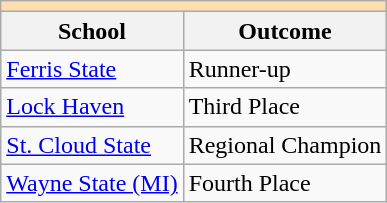<table class="wikitable" style="float:left; margin-right:1em;">
<tr>
<th colspan="3" style="background:#ffdead;"></th>
</tr>
<tr>
<th>School</th>
<th>Outcome</th>
</tr>
<tr>
<td><a href='#'>Ferris State</a></td>
<td>Runner-up</td>
</tr>
<tr>
<td><a href='#'>Lock Haven</a></td>
<td>Third Place</td>
</tr>
<tr>
<td><a href='#'>St. Cloud State</a></td>
<td>Regional Champion</td>
</tr>
<tr>
<td><a href='#'>Wayne State (MI)</a></td>
<td>Fourth Place</td>
</tr>
</table>
